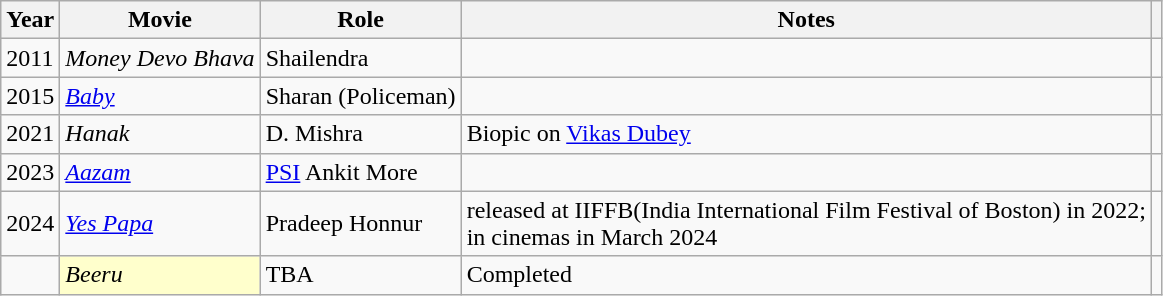<table class="wikitable sortable plainrowheaders">
<tr>
<th scope="col">Year</th>
<th scope="col">Movie</th>
<th scope="col">Role</th>
<th scope="col" class="unsortable">Notes</th>
<th scope="col" class="unsortable"></th>
</tr>
<tr>
<td>2011</td>
<td><em>Money Devo Bhava</em></td>
<td>Shailendra</td>
<td></td>
<td></td>
</tr>
<tr>
<td>2015</td>
<td><a href='#'><em>Baby</em></a></td>
<td>Sharan (Policeman)</td>
<td></td>
<td></td>
</tr>
<tr>
<td>2021</td>
<td><em>Hanak</em></td>
<td>D. Mishra</td>
<td>Biopic on <a href='#'>Vikas Dubey</a></td>
<td></td>
</tr>
<tr>
<td>2023</td>
<td><em><a href='#'>Aazam</a></em></td>
<td><a href='#'>PSI</a> Ankit More</td>
<td></td>
<td></td>
</tr>
<tr>
<td>2024</td>
<td><em><a href='#'>Yes Papa</a></em></td>
<td>Pradeep Honnur</td>
<td>released at IIFFB(India International Film Festival of Boston) in 2022;<br>in cinemas in March 2024</td>
<td></td>
</tr>
<tr>
<td></td>
<td style="background:#FFFFCC;"><em>Beeru</em></td>
<td>TBA</td>
<td>Completed</td>
<td></td>
</tr>
</table>
